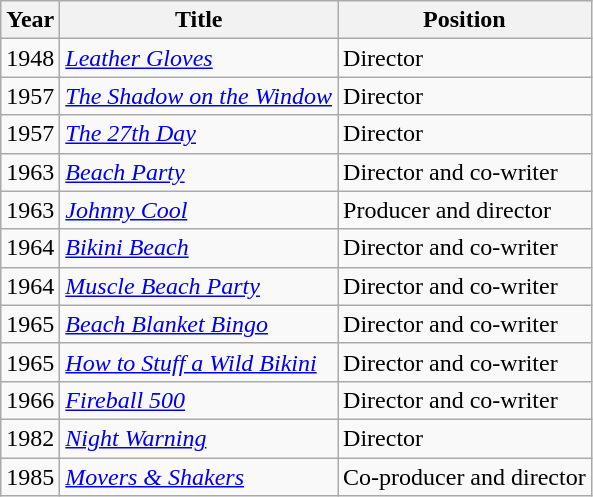<table class=wikitable>
<tr>
<th>Year</th>
<th>Title</th>
<th>Position</th>
</tr>
<tr>
<td>1948</td>
<td><em><a href='#'>Leather Gloves</a></em></td>
<td>Director</td>
</tr>
<tr>
<td>1957</td>
<td><em><a href='#'>The Shadow on the Window</a></em></td>
<td>Director</td>
</tr>
<tr>
<td>1957</td>
<td><em><a href='#'>The 27th Day</a></em></td>
<td>Director</td>
</tr>
<tr>
<td>1963</td>
<td><em><a href='#'>Beach Party</a></em></td>
<td>Director and co-writer</td>
</tr>
<tr>
<td>1963</td>
<td><em><a href='#'>Johnny Cool</a></em></td>
<td>Producer and director</td>
</tr>
<tr>
<td>1964</td>
<td><em><a href='#'>Bikini Beach</a></em></td>
<td>Director and co-writer</td>
</tr>
<tr>
<td>1964</td>
<td><em><a href='#'>Muscle Beach Party</a></em></td>
<td>Director and co-writer</td>
</tr>
<tr>
<td>1965</td>
<td><em><a href='#'>Beach Blanket Bingo</a></em></td>
<td>Director and co-writer</td>
</tr>
<tr>
<td>1965</td>
<td><em><a href='#'>How to Stuff a Wild Bikini</a></em></td>
<td>Director and co-writer</td>
</tr>
<tr>
<td>1966</td>
<td><em><a href='#'>Fireball 500</a></em></td>
<td>Director and co-writer</td>
</tr>
<tr>
<td>1982</td>
<td><em><a href='#'>Night Warning</a></em></td>
<td>Director</td>
</tr>
<tr>
<td>1985</td>
<td><em><a href='#'>Movers & Shakers</a></em></td>
<td>Co-producer and director</td>
</tr>
</table>
